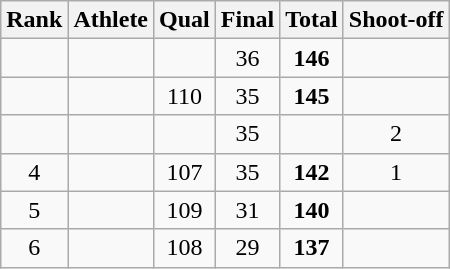<table class="wikitable sortable" style="text-align: center">
<tr>
<th>Rank</th>
<th>Athlete</th>
<th>Qual</th>
<th>Final</th>
<th>Total</th>
<th class="unsortable">Shoot-off</th>
</tr>
<tr>
<td></td>
<td align=left></td>
<td></td>
<td>36</td>
<td><strong>146</strong></td>
<td></td>
</tr>
<tr>
<td></td>
<td align=left></td>
<td>110</td>
<td>35</td>
<td><strong>145</strong></td>
<td></td>
</tr>
<tr>
<td></td>
<td align=left></td>
<td></td>
<td>35</td>
<td></td>
<td>2</td>
</tr>
<tr>
<td>4</td>
<td align=left></td>
<td>107</td>
<td>35</td>
<td><strong>142</strong></td>
<td>1</td>
</tr>
<tr>
<td>5</td>
<td align=left></td>
<td>109</td>
<td>31</td>
<td><strong>140</strong></td>
<td></td>
</tr>
<tr>
<td>6</td>
<td align=left></td>
<td>108</td>
<td>29</td>
<td><strong>137</strong></td>
<td></td>
</tr>
</table>
